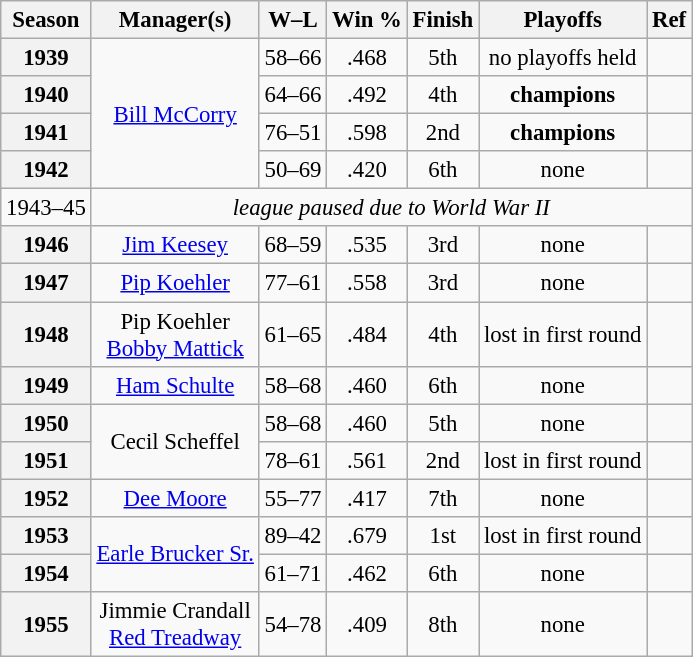<table class="wikitable" style="text-align:center; font-size: 95%;">
<tr>
<th>Season</th>
<th>Manager(s)</th>
<th>W–L</th>
<th>Win %</th>
<th>Finish</th>
<th>Playoffs</th>
<th>Ref</th>
</tr>
<tr>
<th>1939</th>
<td rowspan=4><a href='#'>Bill McCorry</a></td>
<td>58–66</td>
<td>.468</td>
<td>5th</td>
<td>no playoffs held</td>
<td></td>
</tr>
<tr>
<th>1940</th>
<td>64–66</td>
<td>.492</td>
<td>4th</td>
<td><strong>champions</strong></td>
<td></td>
</tr>
<tr>
<th>1941</th>
<td>76–51</td>
<td>.598</td>
<td>2nd</td>
<td><strong>champions</strong></td>
<td></td>
</tr>
<tr>
<th>1942</th>
<td>50–69</td>
<td>.420</td>
<td>6th</td>
<td>none</td>
<td></td>
</tr>
<tr>
<td>1943–45</td>
<td colspan=6><em>league paused due to World War II</em></td>
</tr>
<tr>
<th>1946</th>
<td><a href='#'>Jim Keesey</a></td>
<td>68–59</td>
<td>.535</td>
<td>3rd</td>
<td>none</td>
<td></td>
</tr>
<tr>
<th>1947</th>
<td><a href='#'>Pip Koehler</a></td>
<td>77–61</td>
<td>.558</td>
<td>3rd</td>
<td>none</td>
<td></td>
</tr>
<tr>
<th>1948</th>
<td>Pip Koehler<br><a href='#'>Bobby Mattick</a></td>
<td>61–65</td>
<td>.484</td>
<td>4th</td>
<td>lost in first round</td>
<td></td>
</tr>
<tr>
<th>1949</th>
<td><a href='#'>Ham Schulte</a></td>
<td>58–68</td>
<td>.460</td>
<td>6th</td>
<td>none</td>
<td></td>
</tr>
<tr>
<th>1950</th>
<td rowspan=2>Cecil Scheffel</td>
<td>58–68</td>
<td>.460</td>
<td>5th</td>
<td>none</td>
<td></td>
</tr>
<tr>
<th>1951</th>
<td>78–61</td>
<td>.561</td>
<td>2nd</td>
<td>lost in first round</td>
<td></td>
</tr>
<tr>
<th>1952</th>
<td><a href='#'>Dee Moore</a></td>
<td>55–77</td>
<td>.417</td>
<td>7th</td>
<td>none</td>
<td></td>
</tr>
<tr>
<th>1953</th>
<td rowspan=2><a href='#'>Earle Brucker Sr.</a></td>
<td>89–42</td>
<td>.679</td>
<td>1st</td>
<td>lost in first round</td>
<td></td>
</tr>
<tr>
<th>1954</th>
<td>61–71</td>
<td>.462</td>
<td>6th</td>
<td>none</td>
<td></td>
</tr>
<tr>
<th>1955</th>
<td>Jimmie Crandall<br><a href='#'>Red Treadway</a></td>
<td>54–78</td>
<td>.409</td>
<td>8th</td>
<td>none</td>
<td></td>
</tr>
</table>
